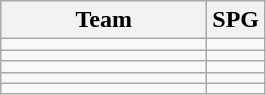<table class=wikitable>
<tr>
<th width=130>Team</th>
<th>SPG</th>
</tr>
<tr>
<td></td>
<td></td>
</tr>
<tr>
<td></td>
<td></td>
</tr>
<tr>
<td></td>
<td></td>
</tr>
<tr>
<td></td>
<td></td>
</tr>
<tr>
<td></td>
<td></td>
</tr>
</table>
